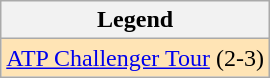<table class=wikitable>
<tr>
<th>Legend</th>
</tr>
<tr bgcolor=moccasin>
<td><a href='#'>ATP Challenger Tour</a> (2-3)</td>
</tr>
</table>
